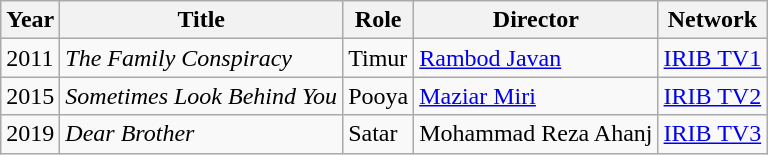<table class="wikitable sortable">
<tr>
<th>Year</th>
<th>Title</th>
<th>Role</th>
<th>Director</th>
<th>Network</th>
</tr>
<tr>
<td>2011</td>
<td><em>The Family Conspiracy</em></td>
<td>Timur</td>
<td><a href='#'>Rambod Javan</a></td>
<td><a href='#'>IRIB TV1</a></td>
</tr>
<tr>
<td>2015</td>
<td><em>Sometimes Look Behind You</em></td>
<td>Pooya</td>
<td><a href='#'>Maziar Miri</a></td>
<td><a href='#'>IRIB TV2</a></td>
</tr>
<tr>
<td>2019</td>
<td><em>Dear Brother</em></td>
<td>Satar</td>
<td>Mohammad Reza Ahanj</td>
<td><a href='#'>IRIB TV3</a></td>
</tr>
</table>
